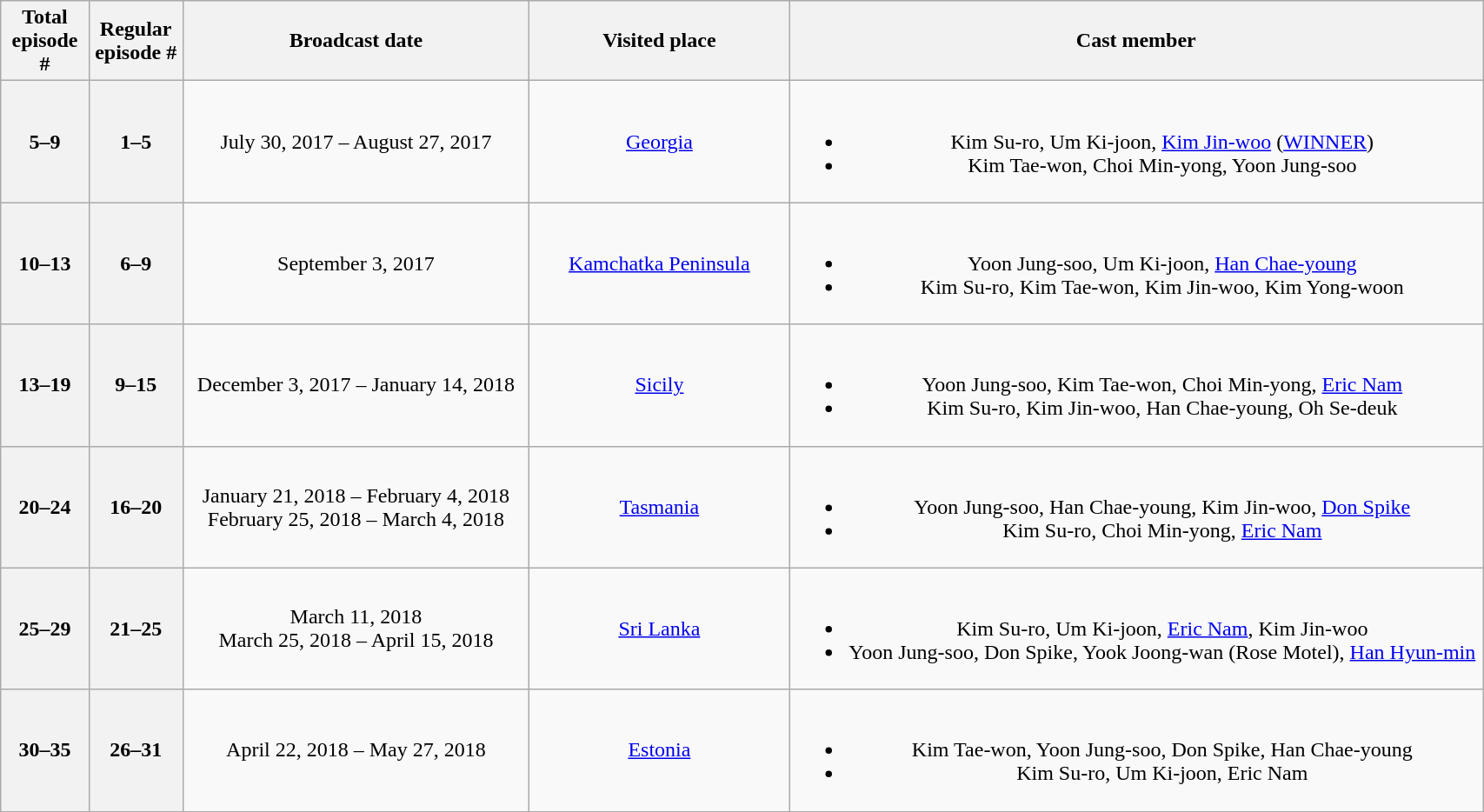<table class="wikitable" style="text-align:center; width:90%;">
<tr>
<th width="5%">Total episode #</th>
<th width="5%">Regular episode #</th>
<th width="20%">Broadcast date</th>
<th width="15%">Visited place</th>
<th width="40%">Cast member</th>
</tr>
<tr>
<th>5–9</th>
<th>1–5</th>
<td>July 30, 2017 – August 27, 2017</td>
<td><a href='#'>Georgia</a></td>
<td><br><ul><li>Kim Su-ro, Um Ki-joon, <a href='#'>Kim Jin-woo</a> (<a href='#'>WINNER</a>)</li><li>Kim Tae-won, Choi Min-yong, Yoon Jung-soo</li></ul></td>
</tr>
<tr>
<th>10–13</th>
<th>6–9</th>
<td>September 3, 2017<br></td>
<td><a href='#'>Kamchatka Peninsula</a></td>
<td><br><ul><li>Yoon Jung-soo, Um Ki-joon, <a href='#'>Han Chae-young</a></li><li>Kim Su-ro, Kim Tae-won, Kim Jin-woo, Kim Yong-woon</li></ul></td>
</tr>
<tr>
<th>13–19</th>
<th>9–15</th>
<td>December 3, 2017 – January 14, 2018</td>
<td><a href='#'>Sicily</a></td>
<td><br><ul><li>Yoon Jung-soo, Kim Tae-won, Choi Min-yong, <a href='#'>Eric Nam</a></li><li>Kim Su-ro, Kim Jin-woo, Han Chae-young, Oh Se-deuk</li></ul></td>
</tr>
<tr>
<th>20–24</th>
<th>16–20</th>
<td>January 21, 2018 – February 4, 2018<br>February 25, 2018 – March 4, 2018</td>
<td><a href='#'>Tasmania</a></td>
<td><br><ul><li>Yoon Jung-soo, Han Chae-young, Kim Jin-woo, <a href='#'>Don Spike</a></li><li>Kim Su-ro, Choi Min-yong, <a href='#'>Eric Nam</a></li></ul></td>
</tr>
<tr>
<th>25–29</th>
<th>21–25</th>
<td>March 11, 2018<br>March 25, 2018 – April 15, 2018</td>
<td><a href='#'>Sri Lanka</a></td>
<td><br><ul><li>Kim Su-ro, Um Ki-joon, <a href='#'>Eric Nam</a>, Kim Jin-woo</li><li>Yoon Jung-soo, Don Spike, Yook Joong-wan (Rose Motel), <a href='#'>Han Hyun-min</a></li></ul></td>
</tr>
<tr>
<th>30–35</th>
<th>26–31</th>
<td>April 22, 2018 – May 27, 2018</td>
<td><a href='#'>Estonia</a></td>
<td><br><ul><li>Kim Tae-won, Yoon Jung-soo, Don Spike, Han Chae-young</li><li>Kim Su-ro, Um Ki-joon, Eric Nam</li></ul></td>
</tr>
</table>
